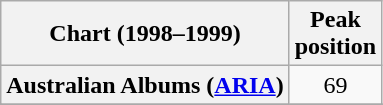<table class="wikitable sortable plainrowheaders" style="text-align:center">
<tr>
<th scope="col">Chart (1998–1999)</th>
<th scope="col">Peak<br>position</th>
</tr>
<tr>
<th scope="row">Australian Albums (<a href='#'>ARIA</a>)</th>
<td>69</td>
</tr>
<tr>
</tr>
<tr>
</tr>
<tr>
</tr>
<tr>
</tr>
<tr>
</tr>
<tr>
</tr>
<tr>
</tr>
<tr>
</tr>
<tr>
</tr>
<tr>
</tr>
<tr>
</tr>
<tr>
</tr>
</table>
